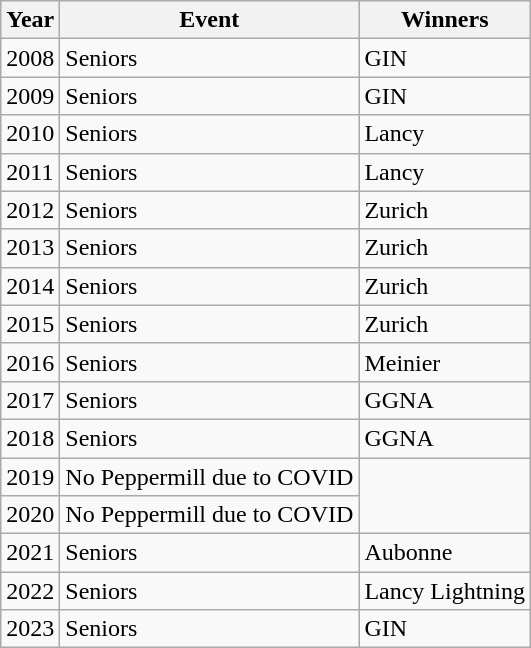<table class="wikitable">
<tr>
<th>Year</th>
<th>Event</th>
<th>Winners</th>
</tr>
<tr>
<td>2008</td>
<td>Seniors</td>
<td>GIN</td>
</tr>
<tr>
<td>2009</td>
<td>Seniors</td>
<td>GIN</td>
</tr>
<tr>
<td>2010</td>
<td>Seniors</td>
<td>Lancy</td>
</tr>
<tr>
<td>2011</td>
<td>Seniors</td>
<td>Lancy</td>
</tr>
<tr>
<td>2012</td>
<td>Seniors</td>
<td>Zurich</td>
</tr>
<tr>
<td>2013</td>
<td>Seniors</td>
<td>Zurich</td>
</tr>
<tr>
<td>2014</td>
<td>Seniors</td>
<td>Zurich</td>
</tr>
<tr>
<td>2015</td>
<td>Seniors</td>
<td>Zurich</td>
</tr>
<tr>
<td>2016</td>
<td>Seniors</td>
<td>Meinier</td>
</tr>
<tr>
<td>2017</td>
<td>Seniors</td>
<td>GGNA</td>
</tr>
<tr>
<td>2018</td>
<td>Seniors</td>
<td>GGNA</td>
</tr>
<tr>
<td>2019</td>
<td>No Peppermill due to COVID</td>
</tr>
<tr>
<td>2020</td>
<td>No Peppermill due to COVID</td>
</tr>
<tr>
<td>2021</td>
<td>Seniors</td>
<td>Aubonne</td>
</tr>
<tr>
<td>2022</td>
<td>Seniors</td>
<td>Lancy Lightning</td>
</tr>
<tr>
<td>2023</td>
<td>Seniors</td>
<td>GIN</td>
</tr>
</table>
